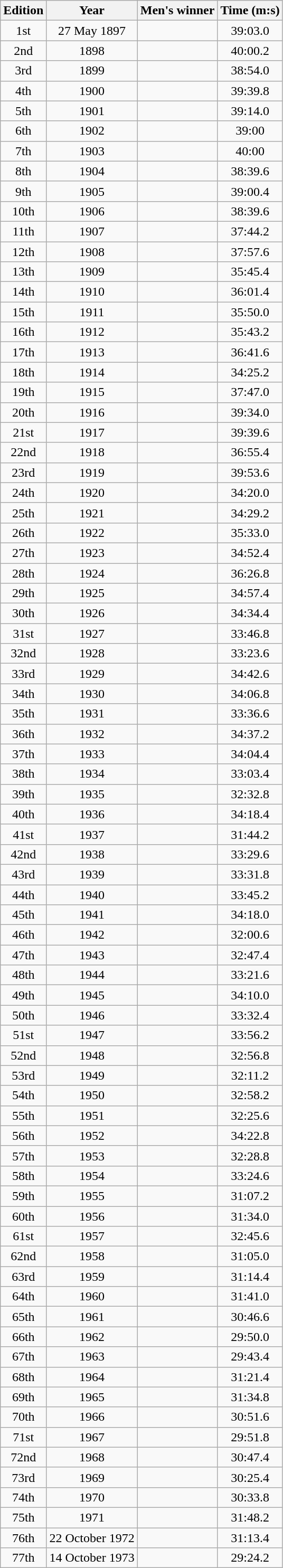<table class="wikitable sortable" style="text-align:center">
<tr>
<th class=unsortable>Edition</th>
<th>Year</th>
<th class=unsortable>Men's winner</th>
<th>Time (m:s)</th>
</tr>
<tr>
<td>1st</td>
<td>27 May 1897</td>
<td align=left></td>
<td>39:03.0</td>
</tr>
<tr>
<td>2nd</td>
<td>1898</td>
<td align=left></td>
<td>40:00.2</td>
</tr>
<tr>
<td>3rd</td>
<td>1899</td>
<td align=left></td>
<td>38:54.0</td>
</tr>
<tr>
<td>4th</td>
<td>1900</td>
<td align=left></td>
<td>39:39.8</td>
</tr>
<tr>
<td>5th</td>
<td>1901</td>
<td align=left></td>
<td>39:14.0</td>
</tr>
<tr>
<td>6th</td>
<td>1902</td>
<td align=left></td>
<td>39:00</td>
</tr>
<tr>
<td>7th</td>
<td>1903</td>
<td align=left></td>
<td>40:00</td>
</tr>
<tr>
<td>8th</td>
<td>1904</td>
<td align=left></td>
<td>38:39.6</td>
</tr>
<tr>
<td>9th</td>
<td>1905</td>
<td align=left></td>
<td>39:00.4</td>
</tr>
<tr>
<td>10th</td>
<td>1906</td>
<td align=left></td>
<td>38:39.6</td>
</tr>
<tr>
<td>11th</td>
<td>1907</td>
<td align=left></td>
<td>37:44.2</td>
</tr>
<tr>
<td>12th</td>
<td>1908</td>
<td align=left></td>
<td>37:57.6</td>
</tr>
<tr>
<td>13th</td>
<td>1909</td>
<td align=left></td>
<td>35:45.4</td>
</tr>
<tr>
<td>14th</td>
<td>1910</td>
<td align=left></td>
<td>36:01.4</td>
</tr>
<tr>
<td>15th</td>
<td>1911</td>
<td align=left></td>
<td>35:50.0</td>
</tr>
<tr>
<td>16th</td>
<td>1912</td>
<td align=left></td>
<td>35:43.2</td>
</tr>
<tr>
<td>17th</td>
<td>1913</td>
<td align=left></td>
<td>36:41.6</td>
</tr>
<tr>
<td>18th</td>
<td>1914</td>
<td align=left></td>
<td>34:25.2</td>
</tr>
<tr>
<td>19th</td>
<td>1915</td>
<td align=left></td>
<td>37:47.0</td>
</tr>
<tr>
<td>20th</td>
<td>1916</td>
<td align=left></td>
<td>39:34.0</td>
</tr>
<tr>
<td>21st</td>
<td>1917</td>
<td align=left></td>
<td>39:39.6</td>
</tr>
<tr>
<td>22nd</td>
<td>1918</td>
<td align=left></td>
<td>36:55.4</td>
</tr>
<tr>
<td>23rd</td>
<td>1919</td>
<td align=left></td>
<td>39:53.6</td>
</tr>
<tr>
<td>24th</td>
<td>1920</td>
<td align=left></td>
<td>34:20.0</td>
</tr>
<tr>
<td>25th</td>
<td>1921</td>
<td align=left></td>
<td>34:29.2</td>
</tr>
<tr>
<td>26th</td>
<td>1922</td>
<td align=left></td>
<td>35:33.0</td>
</tr>
<tr>
<td>27th</td>
<td>1923</td>
<td align=left></td>
<td>34:52.4</td>
</tr>
<tr>
<td>28th</td>
<td>1924</td>
<td align=left></td>
<td>36:26.8</td>
</tr>
<tr>
<td>29th</td>
<td>1925</td>
<td align=left></td>
<td>34:57.4</td>
</tr>
<tr>
<td>30th</td>
<td>1926</td>
<td align=left></td>
<td>34:34.4</td>
</tr>
<tr>
<td>31st</td>
<td>1927</td>
<td align=left></td>
<td>33:46.8</td>
</tr>
<tr>
<td>32nd</td>
<td>1928</td>
<td align=left></td>
<td>33:23.6</td>
</tr>
<tr>
<td>33rd</td>
<td>1929</td>
<td align=left></td>
<td>34:42.6</td>
</tr>
<tr>
<td>34th</td>
<td>1930</td>
<td align=left></td>
<td>34:06.8</td>
</tr>
<tr>
<td>35th</td>
<td>1931</td>
<td align=left></td>
<td>33:36.6</td>
</tr>
<tr>
<td>36th</td>
<td>1932</td>
<td align=left></td>
<td>34:37.2</td>
</tr>
<tr>
<td>37th</td>
<td>1933</td>
<td align=left></td>
<td>34:04.4</td>
</tr>
<tr>
<td>38th</td>
<td>1934</td>
<td align=left></td>
<td>33:03.4</td>
</tr>
<tr>
<td>39th</td>
<td>1935</td>
<td align=left></td>
<td>32:32.8</td>
</tr>
<tr>
<td>40th</td>
<td>1936</td>
<td align=left></td>
<td>34:18.4</td>
</tr>
<tr>
<td>41st</td>
<td>1937</td>
<td align=left></td>
<td>31:44.2</td>
</tr>
<tr>
<td>42nd</td>
<td>1938</td>
<td align=left></td>
<td>33:29.6</td>
</tr>
<tr>
<td>43rd</td>
<td>1939</td>
<td align=left></td>
<td>33:31.8</td>
</tr>
<tr>
<td>44th</td>
<td>1940</td>
<td align=left></td>
<td>33:45.2</td>
</tr>
<tr>
<td>45th</td>
<td>1941</td>
<td align=left></td>
<td>34:18.0</td>
</tr>
<tr>
<td>46th</td>
<td>1942</td>
<td align=left></td>
<td>32:00.6</td>
</tr>
<tr>
<td>47th</td>
<td>1943</td>
<td align=left></td>
<td>32:47.4</td>
</tr>
<tr>
<td>48th</td>
<td>1944</td>
<td align=left></td>
<td>33:21.6</td>
</tr>
<tr>
<td>49th</td>
<td>1945</td>
<td align=left></td>
<td>34:10.0</td>
</tr>
<tr>
<td>50th</td>
<td>1946</td>
<td align=left></td>
<td>33:32.4</td>
</tr>
<tr>
<td>51st</td>
<td>1947</td>
<td align=left></td>
<td>33:56.2</td>
</tr>
<tr>
<td>52nd</td>
<td>1948</td>
<td align=left></td>
<td>32:56.8</td>
</tr>
<tr>
<td>53rd</td>
<td>1949</td>
<td align=left></td>
<td>32:11.2</td>
</tr>
<tr>
<td>54th</td>
<td>1950</td>
<td align=left></td>
<td>32:58.2</td>
</tr>
<tr>
<td>55th</td>
<td>1951</td>
<td align=left></td>
<td>32:25.6</td>
</tr>
<tr>
<td>56th</td>
<td>1952</td>
<td align=left></td>
<td>34:22.8</td>
</tr>
<tr>
<td>57th</td>
<td>1953</td>
<td align=left></td>
<td>32:28.8</td>
</tr>
<tr>
<td>58th</td>
<td>1954</td>
<td align=left></td>
<td>33:24.6</td>
</tr>
<tr>
<td>59th</td>
<td>1955</td>
<td align=left></td>
<td>31:07.2</td>
</tr>
<tr>
<td>60th</td>
<td>1956</td>
<td align=left></td>
<td>31:34.0</td>
</tr>
<tr>
<td>61st</td>
<td>1957</td>
<td align=left></td>
<td>32:45.6</td>
</tr>
<tr>
<td>62nd</td>
<td>1958</td>
<td align=left></td>
<td>31:05.0</td>
</tr>
<tr>
<td>63rd</td>
<td>1959</td>
<td align=left></td>
<td>31:14.4</td>
</tr>
<tr>
<td>64th</td>
<td>1960</td>
<td align=left></td>
<td>31:41.0</td>
</tr>
<tr>
<td>65th</td>
<td>1961</td>
<td align=left></td>
<td>30:46.6</td>
</tr>
<tr>
<td>66th</td>
<td>1962</td>
<td align=left></td>
<td>29:50.0</td>
</tr>
<tr>
<td>67th</td>
<td>1963</td>
<td align=left></td>
<td>29:43.4</td>
</tr>
<tr>
<td>68th</td>
<td>1964</td>
<td align=left></td>
<td>31:21.4</td>
</tr>
<tr>
<td>69th</td>
<td>1965</td>
<td align=left></td>
<td>31:34.8</td>
</tr>
<tr>
<td>70th</td>
<td>1966</td>
<td align=left></td>
<td>30:51.6</td>
</tr>
<tr>
<td>71st</td>
<td>1967</td>
<td align=left></td>
<td>29:51.8</td>
</tr>
<tr>
<td>72nd</td>
<td>1968</td>
<td align=left></td>
<td>30:47.4</td>
</tr>
<tr>
<td>73rd</td>
<td>1969</td>
<td align=left></td>
<td>30:25.4</td>
</tr>
<tr>
<td>74th</td>
<td>1970</td>
<td align=left></td>
<td>30:33.8</td>
</tr>
<tr>
<td>75th</td>
<td>1971</td>
<td align=left></td>
<td>31:48.2</td>
</tr>
<tr>
<td>76th</td>
<td>22 October 1972</td>
<td align=left></td>
<td>31:13.4</td>
</tr>
<tr>
<td>77th</td>
<td>14 October 1973</td>
<td align=left></td>
<td>29:24.2</td>
</tr>
</table>
